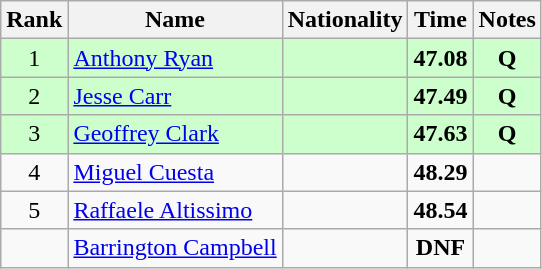<table class="wikitable sortable" style="text-align:center">
<tr>
<th>Rank</th>
<th>Name</th>
<th>Nationality</th>
<th>Time</th>
<th>Notes</th>
</tr>
<tr bgcolor=ccffcc>
<td>1</td>
<td align=left><a href='#'>Anthony Ryan</a></td>
<td align=left></td>
<td><strong>47.08</strong></td>
<td><strong>Q</strong></td>
</tr>
<tr bgcolor=ccffcc>
<td>2</td>
<td align=left><a href='#'>Jesse Carr</a></td>
<td align=left></td>
<td><strong>47.49</strong></td>
<td><strong>Q</strong></td>
</tr>
<tr bgcolor=ccffcc>
<td>3</td>
<td align=left><a href='#'>Geoffrey Clark</a></td>
<td align=left></td>
<td><strong>47.63</strong></td>
<td><strong>Q</strong></td>
</tr>
<tr>
<td>4</td>
<td align=left><a href='#'>Miguel Cuesta</a></td>
<td align=left></td>
<td><strong>48.29</strong></td>
<td></td>
</tr>
<tr>
<td>5</td>
<td align=left><a href='#'>Raffaele Altissimo</a></td>
<td align=left></td>
<td><strong>48.54</strong></td>
<td></td>
</tr>
<tr>
<td></td>
<td align=left><a href='#'>Barrington Campbell</a></td>
<td align=left></td>
<td><strong>DNF</strong></td>
<td></td>
</tr>
</table>
